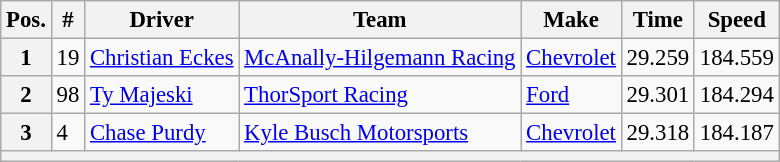<table class="wikitable" style="font-size:95%">
<tr>
<th>Pos.</th>
<th>#</th>
<th>Driver</th>
<th>Team</th>
<th>Make</th>
<th>Time</th>
<th>Speed</th>
</tr>
<tr>
<th>1</th>
<td>19</td>
<td><a href='#'>Christian Eckes</a></td>
<td><a href='#'>McAnally-Hilgemann Racing</a></td>
<td><a href='#'>Chevrolet</a></td>
<td>29.259</td>
<td>184.559</td>
</tr>
<tr>
<th>2</th>
<td>98</td>
<td><a href='#'>Ty Majeski</a></td>
<td><a href='#'>ThorSport Racing</a></td>
<td><a href='#'>Ford</a></td>
<td>29.301</td>
<td>184.294</td>
</tr>
<tr>
<th>3</th>
<td>4</td>
<td><a href='#'>Chase Purdy</a></td>
<td><a href='#'>Kyle Busch Motorsports</a></td>
<td><a href='#'>Chevrolet</a></td>
<td>29.318</td>
<td>184.187</td>
</tr>
<tr>
<th colspan="7"></th>
</tr>
</table>
